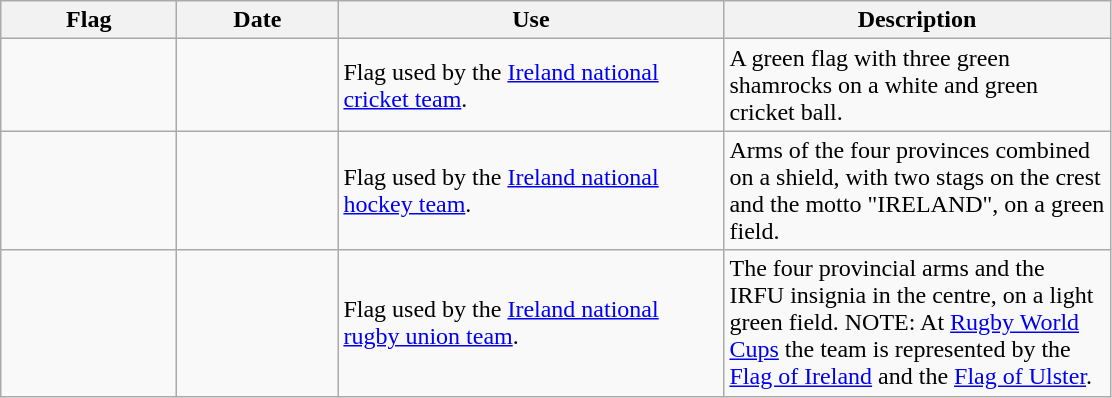<table class="wikitable">
<tr>
<th width="110">Flag</th>
<th width="100">Date</th>
<th width="250">Use</th>
<th width="250">Description</th>
</tr>
<tr>
<td></td>
<td></td>
<td>Flag used by the <a href='#'>Ireland national cricket team</a>.</td>
<td>A green flag with three green shamrocks on a white and green cricket ball.</td>
</tr>
<tr>
<td></td>
<td></td>
<td>Flag used by the <a href='#'>Ireland national hockey team</a>.</td>
<td>Arms of the four provinces combined on a shield, with two stags on the crest and the motto "IRELAND", on a green field.</td>
</tr>
<tr>
<td></td>
<td></td>
<td>Flag used by the <a href='#'>Ireland national rugby union team</a>.</td>
<td>The four provincial arms and the IRFU insignia in the centre, on a light green field. NOTE: At <a href='#'>Rugby World Cups</a> the team is represented by the <a href='#'>Flag of Ireland</a> and the <a href='#'>Flag of Ulster</a>.</td>
</tr>
</table>
